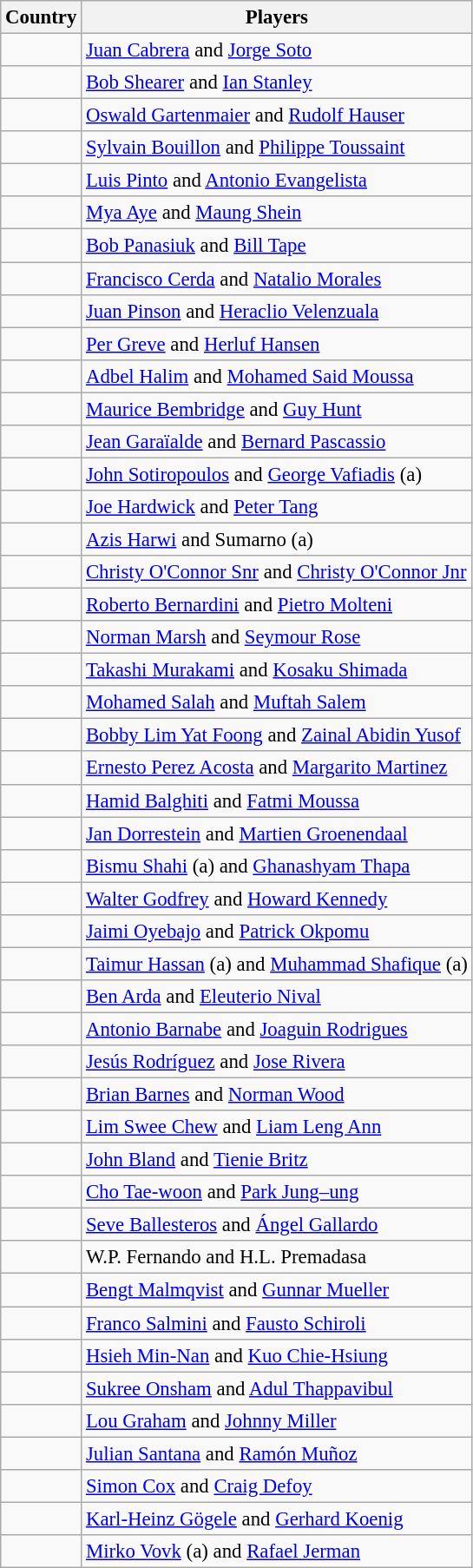<table class="wikitable" style="font-size:95%;">
<tr>
<th>Country</th>
<th>Players</th>
</tr>
<tr>
<td></td>
<td><a href='#'>Juan Cabrera</a> and <a href='#'>Jorge Soto</a></td>
</tr>
<tr>
<td></td>
<td><a href='#'>Bob Shearer</a> and <a href='#'>Ian Stanley</a></td>
</tr>
<tr>
<td></td>
<td><a href='#'>Oswald Gartenmaier</a> and <a href='#'>Rudolf Hauser</a></td>
</tr>
<tr>
<td></td>
<td><a href='#'>Sylvain Bouillon</a> and <a href='#'>Philippe Toussaint</a></td>
</tr>
<tr>
<td></td>
<td><a href='#'>Luis Pinto</a> and <a href='#'>Antonio Evangelista</a></td>
</tr>
<tr>
<td></td>
<td><a href='#'>Mya Aye</a> and <a href='#'>Maung Shein</a></td>
</tr>
<tr>
<td></td>
<td><a href='#'>Bob Panasiuk</a> and <a href='#'>Bill Tape</a></td>
</tr>
<tr>
<td></td>
<td><a href='#'>Francisco Cerda</a> and <a href='#'>Natalio Morales</a></td>
</tr>
<tr>
<td></td>
<td><a href='#'>Juan Pinson</a> and <a href='#'>Heraclio Velenzuala</a></td>
</tr>
<tr>
<td></td>
<td><a href='#'>Per Greve</a> and <a href='#'>Herluf Hansen</a></td>
</tr>
<tr>
<td></td>
<td><a href='#'>Adbel Halim</a> and <a href='#'>Mohamed Said Moussa</a></td>
</tr>
<tr>
<td></td>
<td><a href='#'>Maurice Bembridge</a> and <a href='#'>Guy Hunt</a></td>
</tr>
<tr>
<td></td>
<td><a href='#'>Jean Garaïalde</a> and <a href='#'>Bernard Pascassio</a></td>
</tr>
<tr>
<td></td>
<td><a href='#'>John Sotiropoulos</a> and <a href='#'>George Vafiadis</a> (a)</td>
</tr>
<tr>
<td></td>
<td><a href='#'>Joe Hardwick</a> and <a href='#'>Peter Tang</a></td>
</tr>
<tr>
<td></td>
<td><a href='#'>Azis Harwi</a> and Sumarno (a)</td>
</tr>
<tr>
<td></td>
<td><a href='#'>Christy O'Connor Snr</a> and <a href='#'>Christy O'Connor Jnr</a></td>
</tr>
<tr>
<td></td>
<td><a href='#'>Roberto Bernardini</a> and <a href='#'>Pietro Molteni</a></td>
</tr>
<tr>
<td></td>
<td><a href='#'>Norman Marsh</a> and <a href='#'>Seymour Rose</a></td>
</tr>
<tr>
<td></td>
<td><a href='#'>Takashi Murakami</a> and <a href='#'>Kosaku Shimada</a></td>
</tr>
<tr>
<td></td>
<td><a href='#'>Mohamed Salah</a> and <a href='#'>Muftah Salem</a></td>
</tr>
<tr>
<td></td>
<td><a href='#'>Bobby Lim Yat Foong</a> and <a href='#'>Zainal Abidin Yusof</a></td>
</tr>
<tr>
<td></td>
<td><a href='#'>Ernesto Perez Acosta</a> and <a href='#'>Margarito Martinez</a></td>
</tr>
<tr>
<td></td>
<td><a href='#'>Hamid Balghiti</a> and <a href='#'>Fatmi Moussa</a></td>
</tr>
<tr>
<td></td>
<td><a href='#'>Jan Dorrestein</a> and <a href='#'>Martien Groenendaal</a></td>
</tr>
<tr>
<td></td>
<td><a href='#'>Bismu Shahi</a> (a) and <a href='#'>Ghanashyam Thapa</a></td>
</tr>
<tr>
<td></td>
<td><a href='#'>Walter Godfrey</a> and <a href='#'>Howard Kennedy</a></td>
</tr>
<tr>
<td></td>
<td><a href='#'>Jaimi Oyebajo</a> and <a href='#'>Patrick Okpomu</a></td>
</tr>
<tr>
<td></td>
<td><a href='#'>Taimur Hassan</a> (a) and <a href='#'>Muhammad Shafique</a> (a)</td>
</tr>
<tr>
<td></td>
<td><a href='#'>Ben Arda</a> and <a href='#'>Eleuterio Nival</a></td>
</tr>
<tr>
<td></td>
<td><a href='#'>Antonio Barnabe</a> and <a href='#'>Joaguin Rodrigues</a></td>
</tr>
<tr>
<td></td>
<td><a href='#'>Jesús Rodríguez</a> and <a href='#'>Jose Rivera</a></td>
</tr>
<tr>
<td></td>
<td><a href='#'>Brian Barnes</a> and <a href='#'>Norman Wood</a></td>
</tr>
<tr>
<td></td>
<td><a href='#'>Lim Swee Chew</a> and <a href='#'>Liam Leng Ann</a></td>
</tr>
<tr>
<td></td>
<td><a href='#'>John Bland</a> and <a href='#'>Tienie Britz</a></td>
</tr>
<tr>
<td></td>
<td><a href='#'>Cho Tae-woon</a> and <a href='#'>Park Jung–ung</a></td>
</tr>
<tr>
<td></td>
<td><a href='#'>Seve Ballesteros</a> and <a href='#'>Ángel Gallardo</a></td>
</tr>
<tr>
<td></td>
<td>W.P. Fernando and H.L. Premadasa</td>
</tr>
<tr>
<td></td>
<td><a href='#'>Bengt Malmqvist</a> and <a href='#'>Gunnar Mueller</a></td>
</tr>
<tr>
<td></td>
<td><a href='#'>Franco Salmini</a> and <a href='#'>Fausto Schiroli</a></td>
</tr>
<tr>
<td></td>
<td><a href='#'>Hsieh Min-Nan</a> and <a href='#'>Kuo Chie-Hsiung</a></td>
</tr>
<tr>
<td></td>
<td><a href='#'>Sukree Onsham</a> and <a href='#'>Adul Thappavibul</a></td>
</tr>
<tr>
<td></td>
<td><a href='#'>Lou Graham</a> and <a href='#'>Johnny Miller</a></td>
</tr>
<tr>
<td></td>
<td><a href='#'>Julian Santana</a> and <a href='#'>Ramón Muñoz</a></td>
</tr>
<tr>
<td></td>
<td><a href='#'>Simon Cox</a> and <a href='#'>Craig Defoy</a></td>
</tr>
<tr>
<td></td>
<td><a href='#'>Karl-Heinz Gögele</a> and <a href='#'>Gerhard Koenig</a></td>
</tr>
<tr>
<td></td>
<td><a href='#'>Mirko Vovk</a> (a) and <a href='#'>Rafael Jerman</a></td>
</tr>
</table>
